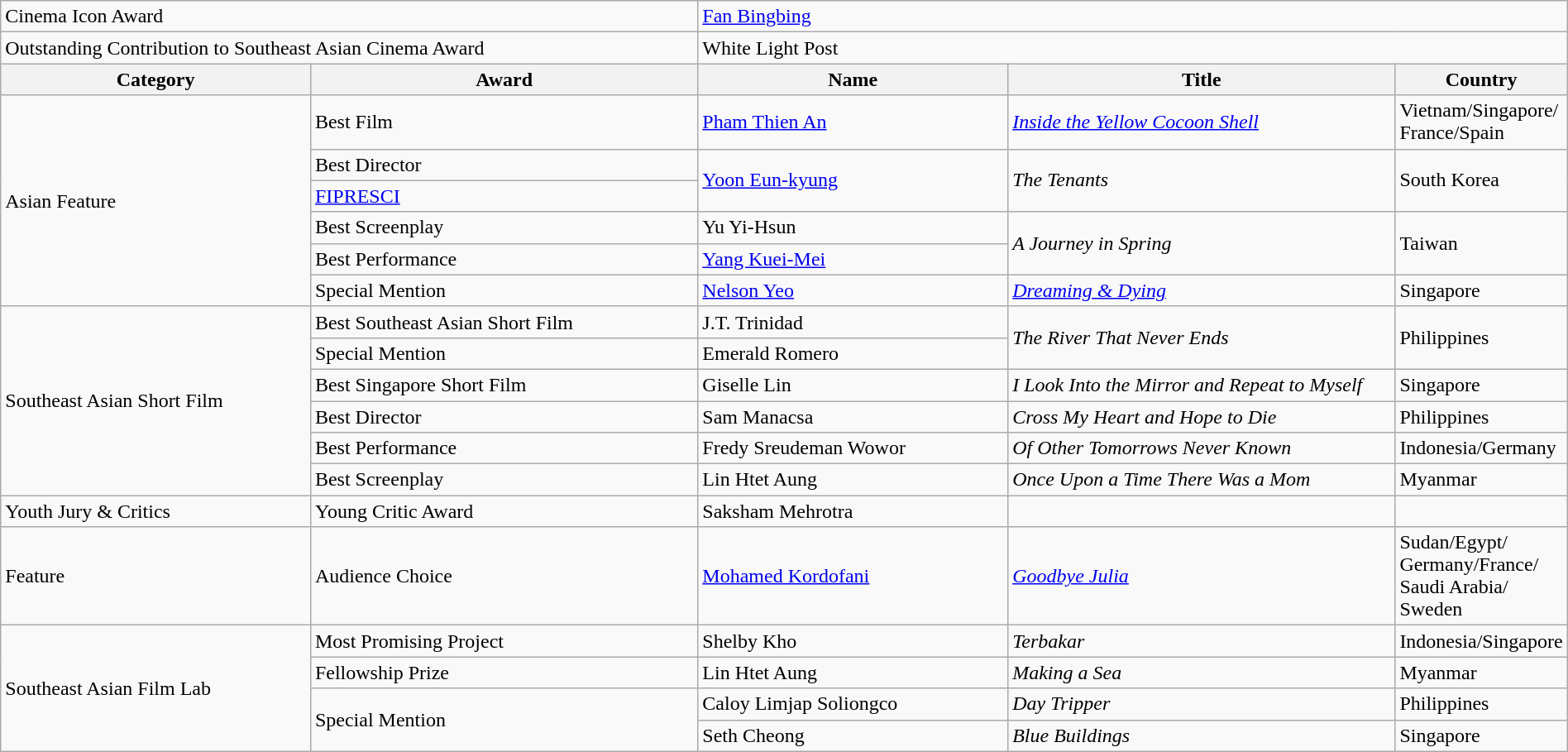<table class="wikitable" width="100%">
<tr>
<td colspan="2">Cinema Icon Award</td>
<td colspan="3"><a href='#'>Fan Bingbing</a></td>
</tr>
<tr>
<td colspan="2">Outstanding Contribution to Southeast Asian Cinema Award</td>
<td colspan="3">White Light Post</td>
</tr>
<tr>
<th width="20%" scope="col">Category</th>
<th width="25%" scope="col">Award</th>
<th width="20%" scope="col">Name</th>
<th width="25%" scope="col">Title</th>
<th width="10%" scope="col">Country</th>
</tr>
<tr>
<td rowspan="6">Asian Feature</td>
<td>Best Film</td>
<td><a href='#'>Pham Thien An</a></td>
<td><em><a href='#'>Inside the Yellow Cocoon Shell</a></em></td>
<td>Vietnam/Singapore/ France/Spain</td>
</tr>
<tr>
<td>Best Director</td>
<td rowspan="2"><a href='#'>Yoon Eun-kyung</a></td>
<td rowspan="2"><em>The Tenants</em></td>
<td rowspan="2">South Korea</td>
</tr>
<tr>
<td><a href='#'>FIPRESCI</a></td>
</tr>
<tr>
<td>Best Screenplay</td>
<td>Yu Yi-Hsun</td>
<td rowspan="2"><em>A Journey in Spring</em></td>
<td rowspan="2">Taiwan</td>
</tr>
<tr>
<td>Best Performance</td>
<td><a href='#'>Yang Kuei-Mei</a></td>
</tr>
<tr>
<td>Special Mention</td>
<td><a href='#'>Nelson Yeo</a></td>
<td><em><a href='#'>Dreaming & Dying</a></em></td>
<td>Singapore</td>
</tr>
<tr>
<td rowspan="6">Southeast Asian Short Film</td>
<td>Best Southeast Asian Short Film</td>
<td>J.T. Trinidad</td>
<td rowspan="2"><em>The River That Never Ends</em></td>
<td rowspan="2">Philippines</td>
</tr>
<tr>
<td>Special Mention</td>
<td>Emerald Romero</td>
</tr>
<tr>
<td>Best Singapore Short Film</td>
<td>Giselle Lin</td>
<td><em>I Look Into the Mirror and Repeat to Myself</em></td>
<td>Singapore</td>
</tr>
<tr>
<td>Best Director</td>
<td>Sam Manacsa</td>
<td><em>Cross My Heart and Hope to Die</em></td>
<td>Philippines</td>
</tr>
<tr>
<td>Best Performance</td>
<td>Fredy Sreudeman Wowor</td>
<td><em>Of Other Tomorrows Never Known</em></td>
<td>Indonesia/Germany</td>
</tr>
<tr>
<td>Best Screenplay</td>
<td>Lin Htet Aung</td>
<td><em>Once Upon a Time There Was a Mom</em></td>
<td>Myanmar</td>
</tr>
<tr>
<td>Youth Jury & Critics</td>
<td>Young Critic Award</td>
<td>Saksham Mehrotra</td>
<td></td>
<td></td>
</tr>
<tr>
<td>Feature</td>
<td>Audience Choice</td>
<td><a href='#'>Mohamed Kordofani</a></td>
<td><em><a href='#'>Goodbye Julia</a></em></td>
<td>Sudan/Egypt/ Germany/France/ Saudi Arabia/ Sweden</td>
</tr>
<tr>
<td rowspan="4">Southeast Asian Film Lab</td>
<td>Most Promising Project</td>
<td>Shelby Kho</td>
<td><em>Terbakar</em></td>
<td>Indonesia/Singapore</td>
</tr>
<tr>
<td>Fellowship Prize</td>
<td>Lin Htet Aung</td>
<td><em>Making a Sea</em></td>
<td>Myanmar</td>
</tr>
<tr>
<td rowspan="2">Special Mention</td>
<td>Caloy Limjap Soliongco</td>
<td><em>Day Tripper</em></td>
<td>Philippines</td>
</tr>
<tr>
<td>Seth Cheong</td>
<td><em>Blue Buildings</em></td>
<td>Singapore</td>
</tr>
</table>
